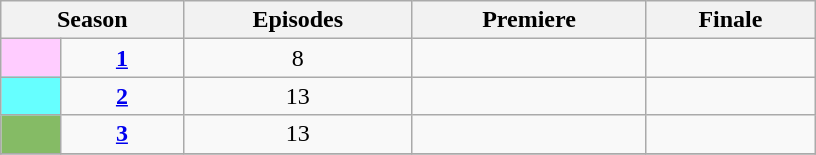<table class="wikitable" width=43%arc>
<tr>
<th colspan="2">Season</th>
<th>Episodes</th>
<th>Premiere</th>
<th>Finale</th>
</tr>
<tr>
<td bgcolor=#FFCCFF height="5px"></td>
<td align="center"><strong><a href='#'>1</a></strong></td>
<td align="center">8</td>
<td align="center"></td>
<td align="center"></td>
</tr>
<tr>
<td bgcolor=#66ffff height="5px"></td>
<td align="center"><strong><a href='#'>2</a></strong></td>
<td align="center">13</td>
<td align="center"></td>
<td align="center"></td>
</tr>
<tr>
<td bgcolor=#85BB65 height="5px"></td>
<td align="center"><strong><a href='#'>3</a></strong></td>
<td align="center">13</td>
<td align="center"></td>
<td align="center"></td>
</tr>
<tr>
</tr>
</table>
